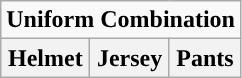<table class="wikitable">
<tr>
<td align="center" Colspan="3"><strong>Uniform Combination</strong></td>
</tr>
<tr align="center">
<th>Helmet</th>
<th>Jersey</th>
<th>Pants</th>
</tr>
</table>
